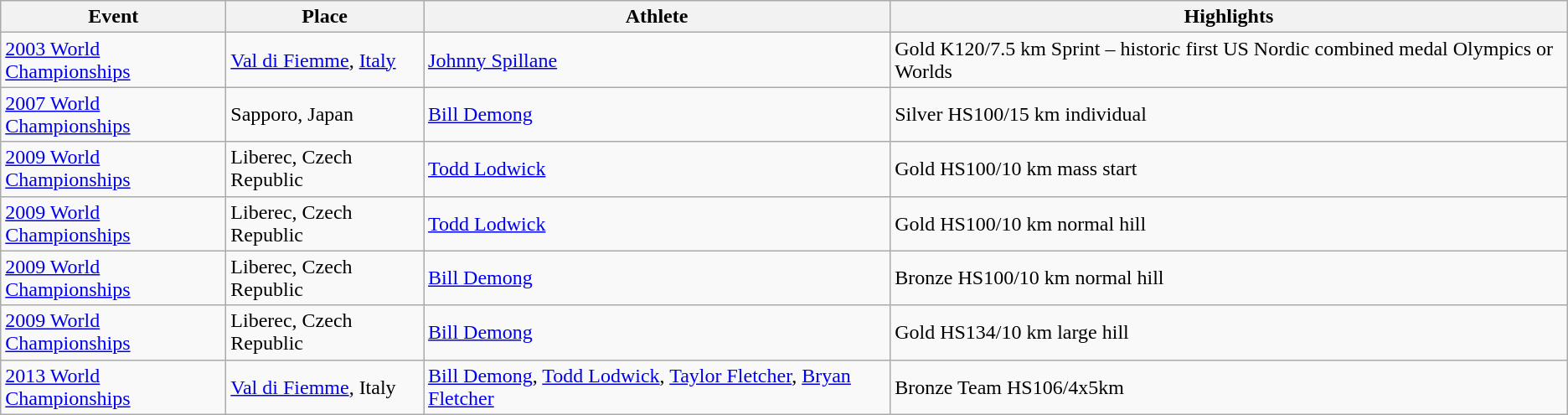<table class="wikitable">
<tr>
<th>Event</th>
<th>Place</th>
<th>Athlete</th>
<th>Highlights</th>
</tr>
<tr>
<td><a href='#'>2003 World Championships</a></td>
<td> <a href='#'>Val di Fiemme</a>, <a href='#'>Italy</a></td>
<td><a href='#'>Johnny Spillane</a></td>
<td>Gold K120/7.5 km Sprint – historic first US Nordic combined medal Olympics or Worlds</td>
</tr>
<tr>
<td><a href='#'>2007 World Championships</a></td>
<td> Sapporo, Japan</td>
<td><a href='#'>Bill Demong</a></td>
<td>Silver HS100/15 km individual</td>
</tr>
<tr>
<td><a href='#'>2009 World Championships</a></td>
<td> Liberec, Czech Republic</td>
<td><a href='#'>Todd Lodwick</a></td>
<td>Gold HS100/10 km mass start</td>
</tr>
<tr>
<td><a href='#'>2009 World Championships</a></td>
<td> Liberec, Czech Republic</td>
<td><a href='#'>Todd Lodwick</a></td>
<td>Gold HS100/10 km normal hill</td>
</tr>
<tr>
<td><a href='#'>2009 World Championships</a></td>
<td> Liberec, Czech Republic</td>
<td><a href='#'>Bill Demong</a></td>
<td>Bronze HS100/10 km normal hill</td>
</tr>
<tr>
<td><a href='#'>2009 World Championships</a></td>
<td> Liberec, Czech Republic</td>
<td><a href='#'>Bill Demong</a></td>
<td>Gold HS134/10 km large hill</td>
</tr>
<tr>
<td><a href='#'>2013 World Championships</a></td>
<td> <a href='#'>Val di Fiemme</a>, Italy</td>
<td><a href='#'>Bill Demong</a>, <a href='#'>Todd Lodwick</a>, <a href='#'>Taylor Fletcher</a>, <a href='#'>Bryan Fletcher</a></td>
<td>Bronze Team HS106/4x5km</td>
</tr>
</table>
